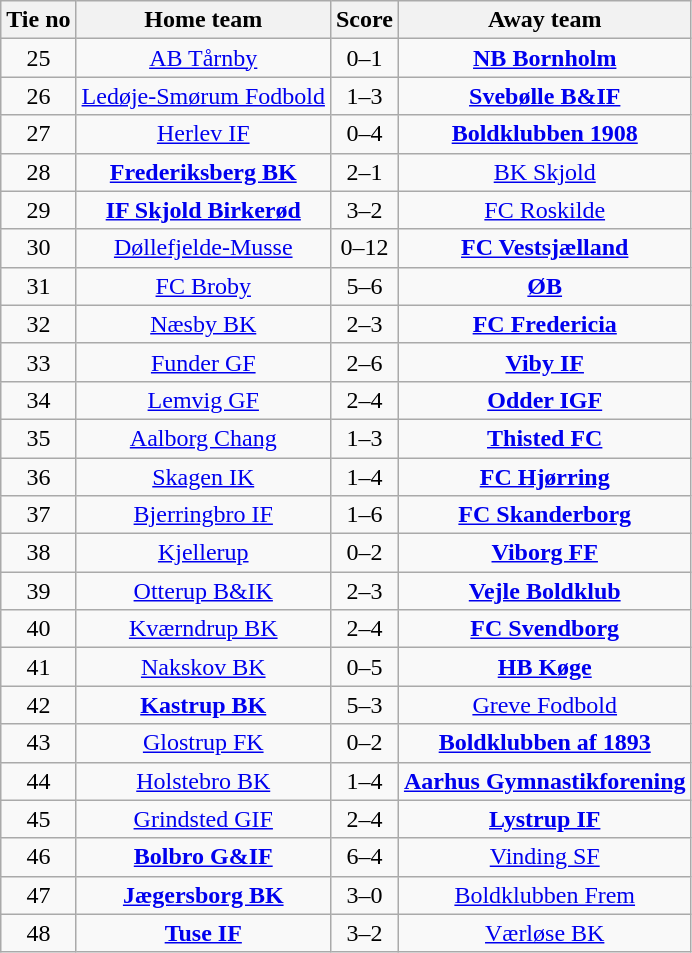<table class="wikitable" style="text-align: center">
<tr>
<th>Tie no</th>
<th>Home team</th>
<th>Score</th>
<th>Away team</th>
</tr>
<tr>
<td>25</td>
<td><a href='#'>AB Tårnby</a></td>
<td>0–1</td>
<td><strong><a href='#'>NB Bornholm</a></strong></td>
</tr>
<tr>
<td>26</td>
<td><a href='#'>Ledøje-Smørum Fodbold</a></td>
<td>1–3</td>
<td><strong><a href='#'>Svebølle B&IF</a></strong></td>
</tr>
<tr>
<td>27</td>
<td><a href='#'>Herlev IF</a></td>
<td>0–4</td>
<td><strong><a href='#'>Boldklubben 1908</a></strong></td>
</tr>
<tr>
<td>28</td>
<td><strong><a href='#'>Frederiksberg BK</a></strong></td>
<td>2–1</td>
<td><a href='#'>BK Skjold</a></td>
</tr>
<tr>
<td>29</td>
<td><strong><a href='#'>IF Skjold Birkerød</a></strong></td>
<td>3–2</td>
<td><a href='#'>FC Roskilde</a></td>
</tr>
<tr>
<td>30</td>
<td><a href='#'>Døllefjelde-Musse</a></td>
<td>0–12</td>
<td><strong><a href='#'>FC Vestsjælland</a></strong></td>
</tr>
<tr>
<td>31</td>
<td><a href='#'>FC Broby</a></td>
<td>5–6</td>
<td><strong><a href='#'>ØB</a></strong></td>
</tr>
<tr>
<td>32</td>
<td><a href='#'>Næsby BK</a></td>
<td>2–3</td>
<td><strong><a href='#'>FC Fredericia</a></strong></td>
</tr>
<tr>
<td>33</td>
<td><a href='#'>Funder GF</a></td>
<td>2–6</td>
<td><strong><a href='#'>Viby IF</a></strong></td>
</tr>
<tr>
<td>34</td>
<td><a href='#'>Lemvig GF</a></td>
<td>2–4</td>
<td><strong><a href='#'>Odder IGF</a></strong></td>
</tr>
<tr>
<td>35</td>
<td><a href='#'>Aalborg Chang</a></td>
<td>1–3</td>
<td><strong><a href='#'>Thisted FC</a></strong></td>
</tr>
<tr>
<td>36</td>
<td><a href='#'>Skagen IK</a></td>
<td>1–4</td>
<td><strong><a href='#'>FC Hjørring</a></strong></td>
</tr>
<tr>
<td>37</td>
<td><a href='#'>Bjerringbro IF</a></td>
<td>1–6</td>
<td><strong><a href='#'>FC Skanderborg</a></strong></td>
</tr>
<tr>
<td>38</td>
<td><a href='#'>Kjellerup</a></td>
<td>0–2</td>
<td><strong><a href='#'>Viborg FF</a></strong></td>
</tr>
<tr>
<td>39</td>
<td><a href='#'>Otterup B&IK</a></td>
<td>2–3</td>
<td><strong><a href='#'>Vejle Boldklub</a></strong></td>
</tr>
<tr>
<td>40</td>
<td><a href='#'>Kværndrup BK</a></td>
<td>2–4</td>
<td><strong><a href='#'>FC Svendborg</a></strong></td>
</tr>
<tr>
<td>41</td>
<td><a href='#'>Nakskov BK</a></td>
<td>0–5</td>
<td><strong><a href='#'>HB Køge</a></strong></td>
</tr>
<tr>
<td>42</td>
<td><strong><a href='#'>Kastrup BK</a></strong></td>
<td>5–3</td>
<td><a href='#'>Greve Fodbold</a></td>
</tr>
<tr>
<td>43</td>
<td><a href='#'>Glostrup FK</a></td>
<td>0–2</td>
<td><strong><a href='#'>Boldklubben af 1893</a></strong></td>
</tr>
<tr>
<td>44</td>
<td><a href='#'>Holstebro BK</a></td>
<td>1–4</td>
<td><strong><a href='#'>Aarhus Gymnastikforening</a></strong></td>
</tr>
<tr>
<td>45</td>
<td><a href='#'>Grindsted GIF</a></td>
<td>2–4</td>
<td><strong><a href='#'>Lystrup IF</a></strong></td>
</tr>
<tr>
<td>46</td>
<td><strong><a href='#'>Bolbro G&IF</a></strong></td>
<td>6–4</td>
<td><a href='#'>Vinding SF</a></td>
</tr>
<tr>
<td>47</td>
<td><strong><a href='#'>Jægersborg BK</a></strong></td>
<td>3–0</td>
<td><a href='#'>Boldklubben Frem</a></td>
</tr>
<tr>
<td>48</td>
<td><strong><a href='#'>Tuse IF</a></strong></td>
<td>3–2</td>
<td><a href='#'>Værløse BK</a></td>
</tr>
</table>
